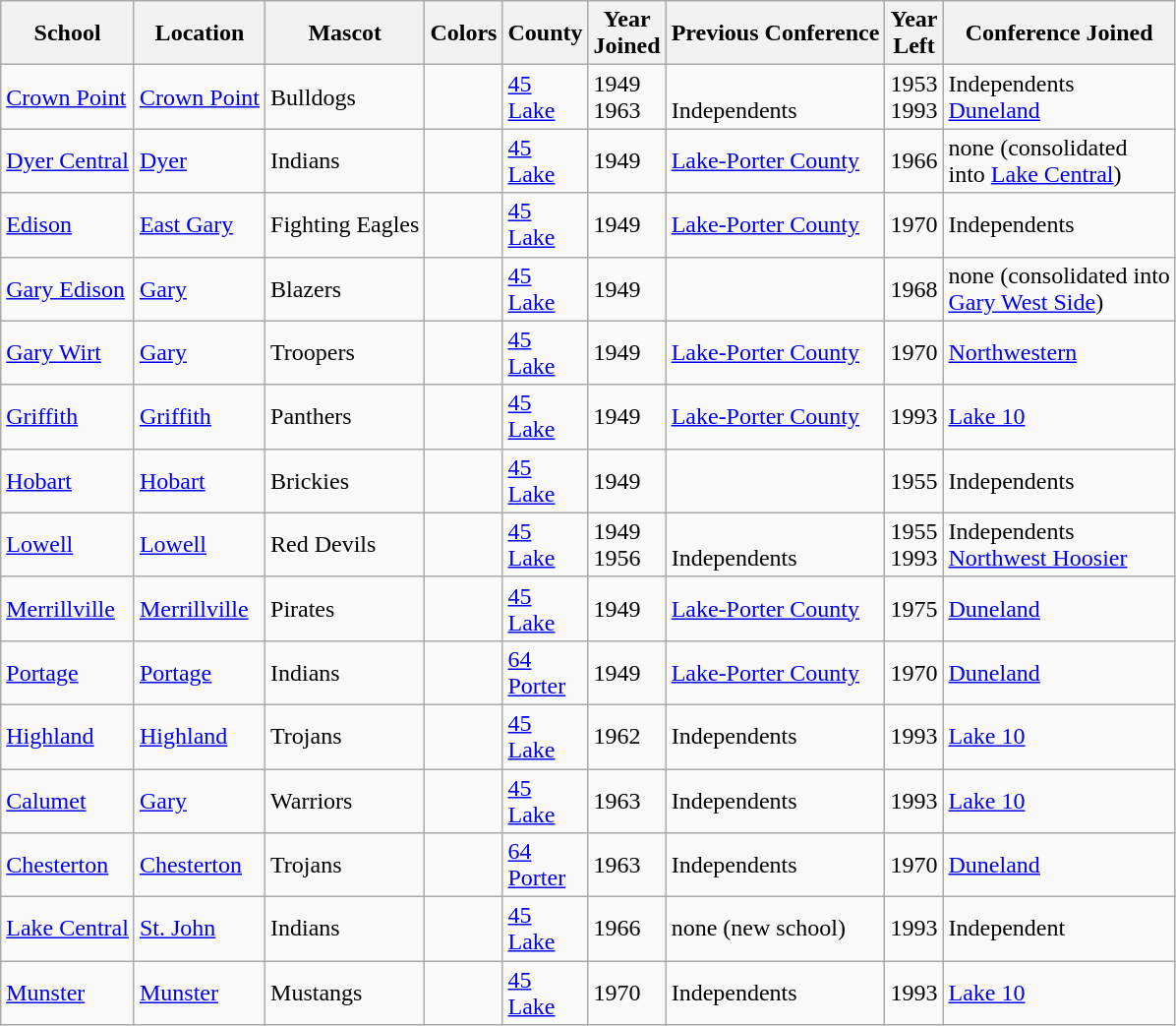<table class="wikitable">
<tr>
<th>School</th>
<th>Location</th>
<th>Mascot</th>
<th>Colors</th>
<th>County</th>
<th>Year <br> Joined</th>
<th>Previous Conference</th>
<th>Year <br> Left</th>
<th>Conference Joined</th>
</tr>
<tr>
<td><a href='#'>Crown Point</a></td>
<td><a href='#'>Crown Point</a></td>
<td>Bulldogs</td>
<td> </td>
<td><a href='#'>45 <br> Lake</a></td>
<td>1949 <br> 1963</td>
<td><br> Independents</td>
<td>1953 <br> 1993</td>
<td>Independents <br> <a href='#'>Duneland</a></td>
</tr>
<tr>
<td><a href='#'>Dyer Central</a></td>
<td><a href='#'>Dyer</a></td>
<td>Indians</td>
<td> </td>
<td><a href='#'>45 <br> Lake</a></td>
<td>1949</td>
<td><a href='#'>Lake-Porter County</a></td>
<td>1966</td>
<td>none (consolidated <br> into <a href='#'>Lake Central</a>)</td>
</tr>
<tr>
<td><a href='#'>Edison</a></td>
<td><a href='#'>East Gary</a></td>
<td>Fighting Eagles</td>
<td> </td>
<td><a href='#'>45 <br> Lake</a></td>
<td>1949</td>
<td><a href='#'>Lake-Porter County</a></td>
<td>1970</td>
<td>Independents</td>
</tr>
<tr>
<td><a href='#'>Gary Edison</a></td>
<td><a href='#'>Gary</a></td>
<td>Blazers</td>
<td> </td>
<td><a href='#'>45 <br> Lake</a></td>
<td>1949</td>
<td></td>
<td>1968</td>
<td>none (consolidated into <br> <a href='#'>Gary West Side</a>)</td>
</tr>
<tr>
<td><a href='#'>Gary Wirt</a></td>
<td><a href='#'>Gary</a></td>
<td>Troopers</td>
<td> </td>
<td><a href='#'>45 <br> Lake</a></td>
<td>1949</td>
<td><a href='#'>Lake-Porter County</a></td>
<td>1970</td>
<td><a href='#'>Northwestern</a></td>
</tr>
<tr>
<td><a href='#'>Griffith</a></td>
<td><a href='#'>Griffith</a></td>
<td>Panthers</td>
<td> </td>
<td><a href='#'>45 <br> Lake</a></td>
<td>1949</td>
<td><a href='#'>Lake-Porter County</a></td>
<td>1993</td>
<td><a href='#'>Lake 10</a></td>
</tr>
<tr>
<td><a href='#'>Hobart</a></td>
<td><a href='#'>Hobart</a></td>
<td>Brickies</td>
<td> </td>
<td><a href='#'>45 <br> Lake</a></td>
<td>1949</td>
<td></td>
<td>1955</td>
<td>Independents</td>
</tr>
<tr>
<td><a href='#'>Lowell</a></td>
<td><a href='#'>Lowell</a></td>
<td>Red Devils</td>
<td> </td>
<td><a href='#'>45 <br> Lake</a></td>
<td>1949 <br> 1956</td>
<td><br> Independents</td>
<td>1955 <br> 1993</td>
<td>Independents <br> <a href='#'>Northwest Hoosier</a></td>
</tr>
<tr>
<td><a href='#'>Merrillville</a></td>
<td><a href='#'>Merrillville</a></td>
<td>Pirates</td>
<td> </td>
<td><a href='#'>45 <br> Lake</a></td>
<td>1949</td>
<td><a href='#'>Lake-Porter County</a></td>
<td>1975</td>
<td><a href='#'>Duneland</a></td>
</tr>
<tr>
<td><a href='#'>Portage</a></td>
<td><a href='#'>Portage</a></td>
<td>Indians</td>
<td>  </td>
<td><a href='#'>64 <br> Porter</a></td>
<td>1949</td>
<td><a href='#'>Lake-Porter County</a></td>
<td>1970</td>
<td><a href='#'>Duneland</a></td>
</tr>
<tr>
<td><a href='#'>Highland</a></td>
<td><a href='#'>Highland</a></td>
<td>Trojans</td>
<td> </td>
<td><a href='#'>45 <br> Lake</a></td>
<td>1962</td>
<td>Independents</td>
<td>1993</td>
<td><a href='#'>Lake 10</a></td>
</tr>
<tr>
<td><a href='#'>Calumet</a></td>
<td><a href='#'>Gary</a></td>
<td>Warriors</td>
<td> </td>
<td><a href='#'>45 <br> Lake</a></td>
<td>1963</td>
<td>Independents</td>
<td>1993</td>
<td><a href='#'>Lake 10</a></td>
</tr>
<tr>
<td><a href='#'>Chesterton</a></td>
<td><a href='#'>Chesterton</a></td>
<td>Trojans</td>
<td> </td>
<td><a href='#'>64 <br> Porter</a></td>
<td>1963</td>
<td>Independents</td>
<td>1970</td>
<td><a href='#'>Duneland</a></td>
</tr>
<tr>
<td><a href='#'>Lake Central</a></td>
<td><a href='#'>St. John</a></td>
<td>Indians</td>
<td> </td>
<td><a href='#'>45 <br> Lake</a></td>
<td>1966</td>
<td>none (new school)</td>
<td>1993</td>
<td>Independent</td>
</tr>
<tr>
<td><a href='#'>Munster</a></td>
<td><a href='#'>Munster</a></td>
<td>Mustangs</td>
<td> </td>
<td><a href='#'>45 <br> Lake</a></td>
<td>1970</td>
<td>Independents</td>
<td>1993</td>
<td><a href='#'>Lake 10</a></td>
</tr>
</table>
